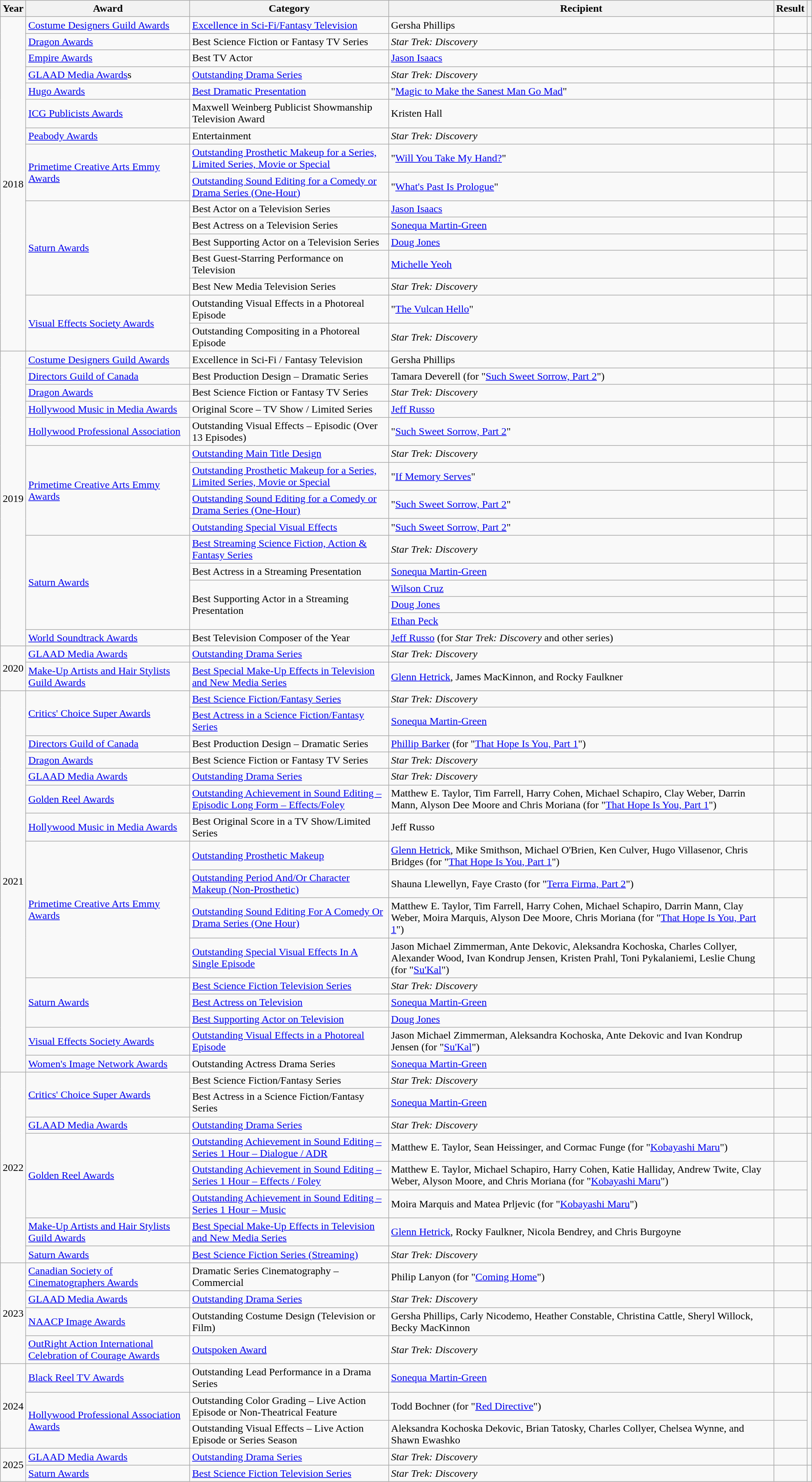<table class="wikitable sortable plainrowheaders">
<tr>
<th scope="col">Year</th>
<th scope="col">Award</th>
<th scope="col">Category</th>
<th scope="col">Recipient</th>
<th scope="col">Result</th>
<th scope="col" class="unsortable"></th>
</tr>
<tr>
<td rowspan="16">2018</td>
<td><a href='#'>Costume Designers Guild Awards</a></td>
<td><a href='#'>Excellence in Sci-Fi/Fantasy Television</a></td>
<td>Gersha Phillips</td>
<td></td>
<td style="text-align:center;"></td>
</tr>
<tr>
<td><a href='#'>Dragon Awards</a></td>
<td>Best Science Fiction or Fantasy TV Series</td>
<td><em>Star Trek: Discovery</em></td>
<td></td>
<td style="text-align:center;"></td>
</tr>
<tr>
<td><a href='#'>Empire Awards</a></td>
<td>Best TV Actor</td>
<td><a href='#'>Jason Isaacs</a></td>
<td></td>
<td style="text-align:center;"></td>
</tr>
<tr>
<td><a href='#'>GLAAD Media Awards</a>s</td>
<td><a href='#'>Outstanding Drama Series</a></td>
<td><em>Star Trek: Discovery</em></td>
<td></td>
<td style="text-align:center;"></td>
</tr>
<tr>
<td><a href='#'>Hugo Awards</a></td>
<td><a href='#'>Best Dramatic Presentation</a></td>
<td>"<a href='#'>Magic to Make the Sanest Man Go Mad</a>"</td>
<td></td>
<td style="text-align:center;"></td>
</tr>
<tr>
<td><a href='#'>ICG Publicists Awards</a></td>
<td>Maxwell Weinberg Publicist Showmanship Television Award</td>
<td>Kristen Hall</td>
<td></td>
<td style="text-align:center;"></td>
</tr>
<tr>
<td><a href='#'>Peabody Awards</a></td>
<td>Entertainment</td>
<td><em>Star Trek: Discovery</em></td>
<td></td>
<td style="text-align:center;"></td>
</tr>
<tr>
<td rowspan="2"><a href='#'>Primetime Creative Arts Emmy Awards</a></td>
<td><a href='#'>Outstanding Prosthetic Makeup for a Series, Limited Series, Movie or Special</a></td>
<td>"<a href='#'>Will You Take My Hand?</a>"</td>
<td></td>
<td rowspan="2" style="text-align:center;"></td>
</tr>
<tr>
<td><a href='#'>Outstanding Sound Editing for a Comedy or Drama Series (One-Hour)</a></td>
<td>"<a href='#'>What's Past Is Prologue</a>"</td>
<td></td>
</tr>
<tr>
<td rowspan="5"><a href='#'>Saturn Awards</a></td>
<td>Best Actor on a Television Series</td>
<td><a href='#'>Jason Isaacs</a></td>
<td></td>
<td rowspan="5" style="text-align:center;"></td>
</tr>
<tr>
<td>Best Actress on a Television Series</td>
<td><a href='#'>Sonequa Martin-Green</a></td>
<td></td>
</tr>
<tr>
<td>Best Supporting Actor on a Television Series</td>
<td><a href='#'>Doug Jones</a></td>
<td></td>
</tr>
<tr>
<td>Best Guest-Starring Performance on Television</td>
<td><a href='#'>Michelle Yeoh</a></td>
<td></td>
</tr>
<tr>
<td>Best New Media Television Series</td>
<td><em>Star Trek: Discovery</em></td>
<td></td>
</tr>
<tr>
<td rowspan="2"><a href='#'>Visual Effects Society Awards</a></td>
<td>Outstanding Visual Effects in a Photoreal Episode</td>
<td>"<a href='#'>The Vulcan Hello</a>"</td>
<td></td>
<td rowspan="2" style="text-align:center;"></td>
</tr>
<tr>
<td>Outstanding Compositing in a Photoreal Episode</td>
<td><em>Star Trek: Discovery</em></td>
<td></td>
</tr>
<tr>
<td rowspan="15">2019</td>
<td><a href='#'>Costume Designers Guild Awards</a></td>
<td>Excellence in Sci-Fi / Fantasy Television</td>
<td>Gersha Phillips</td>
<td></td>
<td style="text-align:center;"></td>
</tr>
<tr>
<td><a href='#'>Directors Guild of Canada</a></td>
<td>Best Production Design – Dramatic Series</td>
<td>Tamara Deverell (for "<a href='#'>Such Sweet Sorrow, Part 2</a>")</td>
<td></td>
<td style="text-align:center;"></td>
</tr>
<tr>
<td><a href='#'>Dragon Awards</a></td>
<td>Best Science Fiction or Fantasy TV Series</td>
<td><em>Star Trek: Discovery</em></td>
<td></td>
<td style="text-align:center;"></td>
</tr>
<tr>
<td><a href='#'>Hollywood Music in Media Awards</a></td>
<td>Original Score – TV Show / Limited Series</td>
<td><a href='#'>Jeff Russo</a></td>
<td></td>
<td style="text-align:center;"></td>
</tr>
<tr>
<td><a href='#'>Hollywood Professional Association</a></td>
<td>Outstanding Visual Effects – Episodic (Over 13 Episodes)</td>
<td>"<a href='#'>Such Sweet Sorrow, Part 2</a>"</td>
<td></td>
<td style="text-align:center;"></td>
</tr>
<tr>
<td rowspan="4"><a href='#'>Primetime Creative Arts Emmy Awards</a></td>
<td><a href='#'>Outstanding Main Title Design</a></td>
<td><em>Star Trek: Discovery</em></td>
<td></td>
<td rowspan="4" style="text-align:center;"></td>
</tr>
<tr>
<td><a href='#'>Outstanding Prosthetic Makeup for a Series, Limited Series, Movie or Special</a></td>
<td>"<a href='#'>If Memory Serves</a>"</td>
<td></td>
</tr>
<tr>
<td><a href='#'>Outstanding Sound Editing for a Comedy or Drama Series (One-Hour)</a></td>
<td>"<a href='#'>Such Sweet Sorrow, Part 2</a>"</td>
<td></td>
</tr>
<tr>
<td><a href='#'>Outstanding Special Visual Effects</a></td>
<td>"<a href='#'>Such Sweet Sorrow, Part 2</a>"</td>
<td></td>
</tr>
<tr>
<td rowspan="5"><a href='#'>Saturn Awards</a></td>
<td><a href='#'>Best Streaming Science Fiction, Action & Fantasy Series</a></td>
<td><em>Star Trek: Discovery</em></td>
<td></td>
<td rowspan="5" style="text-align:center;"></td>
</tr>
<tr>
<td>Best Actress in a Streaming Presentation</td>
<td><a href='#'>Sonequa Martin-Green</a></td>
<td></td>
</tr>
<tr>
<td rowspan="3">Best Supporting Actor in a Streaming Presentation</td>
<td><a href='#'>Wilson Cruz</a></td>
<td></td>
</tr>
<tr>
<td><a href='#'>Doug Jones</a></td>
<td></td>
</tr>
<tr>
<td><a href='#'>Ethan Peck</a></td>
<td></td>
</tr>
<tr>
<td><a href='#'>World Soundtrack Awards</a></td>
<td>Best Television Composer of the Year</td>
<td><a href='#'>Jeff Russo</a> (for <em>Star Trek: Discovery</em> and other series)</td>
<td></td>
<td style="text-align:center;"></td>
</tr>
<tr>
<td rowspan="2">2020</td>
<td><a href='#'>GLAAD Media Awards</a></td>
<td><a href='#'>Outstanding Drama Series</a></td>
<td><em>Star Trek: Discovery</em></td>
<td></td>
<td style="text-align:center;"></td>
</tr>
<tr>
<td><a href='#'>Make-Up Artists and Hair Stylists Guild Awards</a></td>
<td><a href='#'>Best Special Make-Up Effects in Television and New Media Series</a></td>
<td><a href='#'>Glenn Hetrick</a>, James MacKinnon, and Rocky Faulkner</td>
<td></td>
<td style="text-align:center"></td>
</tr>
<tr>
<td rowspan="16">2021</td>
<td rowspan="2"><a href='#'>Critics' Choice Super Awards</a></td>
<td><a href='#'>Best Science Fiction/Fantasy Series</a></td>
<td><em>Star Trek: Discovery</em></td>
<td></td>
<td style="text-align:center" rowspan="2"></td>
</tr>
<tr>
<td><a href='#'>Best Actress in a Science Fiction/Fantasy Series</a></td>
<td><a href='#'>Sonequa Martin-Green</a></td>
<td></td>
</tr>
<tr>
<td><a href='#'>Directors Guild of Canada</a></td>
<td>Best Production Design – Dramatic Series</td>
<td><a href='#'>Phillip Barker</a> (for "<a href='#'>That Hope Is You, Part 1</a>")</td>
<td></td>
<td style="text-align:center;"></td>
</tr>
<tr>
<td scope="row"><a href='#'>Dragon Awards</a></td>
<td>Best Science Fiction or Fantasy TV Series</td>
<td><em>Star Trek: Discovery</em></td>
<td></td>
<td style="text-align:center"></td>
</tr>
<tr>
<td><a href='#'>GLAAD Media Awards</a></td>
<td><a href='#'>Outstanding Drama Series</a></td>
<td><em>Star Trek: Discovery</em></td>
<td></td>
<td style="text-align:center"></td>
</tr>
<tr>
<td><a href='#'>Golden Reel Awards</a></td>
<td><a href='#'>Outstanding Achievement in Sound Editing – Episodic Long Form – Effects/Foley</a></td>
<td>Matthew E. Taylor, Tim Farrell, Harry Cohen, Michael Schapiro, Clay Weber, Darrin Mann, Alyson Dee Moore and Chris Moriana (for "<a href='#'>That Hope Is You, Part 1</a>")</td>
<td></td>
<td style="text-align:center"></td>
</tr>
<tr>
<td><a href='#'>Hollywood Music in Media Awards</a></td>
<td>Best Original Score in a TV Show/Limited Series</td>
<td>Jeff Russo</td>
<td></td>
<td style="text-align:center"></td>
</tr>
<tr>
<td scope="row" rowspan="4"><a href='#'>Primetime Creative Arts Emmy Awards</a></td>
<td><a href='#'>Outstanding Prosthetic Makeup</a></td>
<td><a href='#'>Glenn Hetrick</a>, Mike Smithson, Michael O'Brien, Ken Culver, Hugo Villasenor, Chris Bridges (for "<a href='#'>That Hope Is You, Part 1</a>")</td>
<td></td>
<td style="text-align:center" rowspan="4"><br></td>
</tr>
<tr>
<td><a href='#'>Outstanding Period And/Or Character Makeup (Non-Prosthetic)</a></td>
<td>Shauna Llewellyn, Faye Crasto (for "<a href='#'>Terra Firma, Part 2</a>")</td>
<td></td>
</tr>
<tr>
<td><a href='#'>Outstanding Sound Editing For A Comedy Or Drama Series (One Hour)</a></td>
<td>Matthew E. Taylor, Tim Farrell, Harry Cohen, Michael Schapiro, Darrin Mann, Clay Weber, Moira Marquis, Alyson Dee Moore, Chris Moriana (for "<a href='#'>That Hope Is You, Part 1</a>")</td>
<td></td>
</tr>
<tr>
<td><a href='#'>Outstanding Special Visual Effects In A Single Episode</a></td>
<td>Jason Michael Zimmerman, Ante Dekovic, Aleksandra Kochoska, Charles Collyer, Alexander Wood, Ivan Kondrup Jensen, Kristen Prahl, Toni Pykalaniemi, Leslie Chung (for "<a href='#'>Su'Kal</a>")</td>
<td></td>
</tr>
<tr>
<td rowspan="3"><a href='#'>Saturn Awards</a></td>
<td><a href='#'>Best Science Fiction Television Series</a></td>
<td><em>Star Trek: Discovery</em></td>
<td></td>
<td style="text-align:center" rowspan="3"><br></td>
</tr>
<tr>
<td><a href='#'>Best Actress on Television</a></td>
<td><a href='#'>Sonequa Martin-Green</a></td>
<td></td>
</tr>
<tr>
<td><a href='#'>Best Supporting Actor on Television</a></td>
<td><a href='#'>Doug Jones</a></td>
<td></td>
</tr>
<tr>
<td><a href='#'>Visual Effects Society Awards</a></td>
<td><a href='#'>Outstanding Visual Effects in a Photoreal Episode</a></td>
<td>Jason Michael Zimmerman, Aleksandra Kochoska, Ante Dekovic and Ivan Kondrup Jensen (for "<a href='#'>Su'Kal</a>")</td>
<td></td>
<td style="text-align:center"></td>
</tr>
<tr>
<td><a href='#'>Women's Image Network Awards</a></td>
<td>Outstanding Actress Drama Series</td>
<td><a href='#'>Sonequa Martin-Green</a></td>
<td></td>
<td style="text-align:center"></td>
</tr>
<tr>
<td rowspan="8">2022</td>
<td rowspan="2"><a href='#'>Critics' Choice Super Awards</a></td>
<td>Best Science Fiction/Fantasy Series</td>
<td><em>Star Trek: Discovery</em></td>
<td></td>
<td style="text-align:center" rowspan="2"></td>
</tr>
<tr>
<td>Best Actress in a Science Fiction/Fantasy Series</td>
<td><a href='#'>Sonequa Martin-Green</a></td>
<td></td>
</tr>
<tr>
<td><a href='#'>GLAAD Media Awards</a></td>
<td><a href='#'>Outstanding Drama Series</a></td>
<td><em>Star Trek: Discovery</em></td>
<td></td>
<td style="text-align:center"></td>
</tr>
<tr>
<td rowspan="3"><a href='#'>Golden Reel Awards</a></td>
<td><a href='#'>Outstanding Achievement in Sound Editing – Series 1 Hour – Dialogue / ADR</a></td>
<td>Matthew E. Taylor, Sean Heissinger, and Cormac Funge (for "<a href='#'>Kobayashi Maru</a>")</td>
<td></td>
<td style="text-align:center" rowspan="3"></td>
</tr>
<tr>
<td><a href='#'>Outstanding Achievement in Sound Editing – Series 1 Hour – Effects / Foley</a></td>
<td>Matthew E. Taylor, Michael Schapiro, Harry Cohen, Katie Halliday, Andrew Twite, Clay Weber, Alyson Moore, and Chris Moriana (for "<a href='#'>Kobayashi Maru</a>")</td>
<td></td>
</tr>
<tr>
<td><a href='#'>Outstanding Achievement in Sound Editing – Series 1 Hour – Music</a></td>
<td>Moira Marquis and Matea Prljevic (for "<a href='#'>Kobayashi Maru</a>")</td>
<td></td>
</tr>
<tr>
<td><a href='#'>Make-Up Artists and Hair Stylists Guild Awards</a></td>
<td><a href='#'>Best Special Make-Up Effects in Television and New Media Series</a></td>
<td><a href='#'>Glenn Hetrick</a>, Rocky Faulkner, Nicola Bendrey, and Chris Burgoyne</td>
<td></td>
<td style="text-align:center"></td>
</tr>
<tr>
<td><a href='#'>Saturn Awards</a></td>
<td><a href='#'>Best Science Fiction Series (Streaming)</a></td>
<td><em>Star Trek: Discovery</em></td>
<td></td>
<td style="text-align:center"></td>
</tr>
<tr>
<td rowspan="4">2023</td>
<td><a href='#'>Canadian Society of Cinematographers Awards</a></td>
<td>Dramatic Series Cinematography – Commercial</td>
<td>Philip Lanyon (for "<a href='#'>Coming Home</a>")</td>
<td></td>
<td style="text-align:center"></td>
</tr>
<tr>
<td><a href='#'>GLAAD Media Awards</a></td>
<td><a href='#'>Outstanding Drama Series</a></td>
<td><em>Star Trek: Discovery</em></td>
<td></td>
<td style="text-align:center"></td>
</tr>
<tr>
<td><a href='#'>NAACP Image Awards</a></td>
<td>Outstanding Costume Design (Television or Film)</td>
<td>Gersha Phillips, Carly Nicodemo, Heather Constable, Christina Cattle, Sheryl Willock, Becky MacKinnon</td>
<td></td>
<td style="text-align:center"></td>
</tr>
<tr>
<td><a href='#'>OutRight Action International Celebration of Courage Awards</a></td>
<td><a href='#'>Outspoken Award</a></td>
<td><em>Star Trek: Discovery</em></td>
<td></td>
<td style="text-align:center"></td>
</tr>
<tr>
<td rowspan="3">2024</td>
<td><a href='#'>Black Reel TV Awards</a></td>
<td>Outstanding Lead Performance in a Drama Series</td>
<td><a href='#'>Sonequa Martin-Green</a></td>
<td></td>
<td style="text-align:center"></td>
</tr>
<tr>
<td rowspan="2"><a href='#'>Hollywood Professional Association Awards</a></td>
<td>Outstanding Color Grading – Live Action Episode or Non-Theatrical Feature</td>
<td>Todd Bochner (for "<a href='#'>Red Directive</a>")</td>
<td></td>
<td style="text-align:center" rowspan="2"></td>
</tr>
<tr>
<td>Outstanding Visual Effects – Live Action Episode or Series Season</td>
<td>Aleksandra Kochoska Dekovic, Brian Tatosky, Charles Collyer, Chelsea Wynne, and Shawn Ewashko</td>
<td></td>
</tr>
<tr>
<td rowspan="2">2025</td>
<td><a href='#'>GLAAD Media Awards</a></td>
<td><a href='#'>Outstanding Drama Series</a></td>
<td><em>Star Trek: Discovery</em></td>
<td></td>
<td style="text-align:center"></td>
</tr>
<tr>
<td><a href='#'>Saturn Awards</a></td>
<td><a href='#'>Best Science Fiction Television Series</a></td>
<td><em>Star Trek: Discovery</em></td>
<td></td>
<td style="text-align:center"></td>
</tr>
</table>
